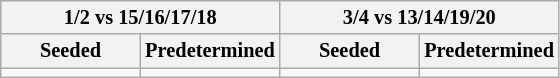<table class="wikitable" style="font-size:85%; white-space:nowrap;">
<tr>
<th colspan="2">1/2 vs 15/16/17/18</th>
<th colspan="2">3/4 vs 13/14/19/20</th>
</tr>
<tr>
<th style="width:25%">Seeded</th>
<th style="width:25%">Predetermined</th>
<th style="width:25%">Seeded</th>
<th style="width:25%">Predetermined</th>
</tr>
<tr>
<td></td>
<td></td>
<td></td>
<td></td>
</tr>
</table>
